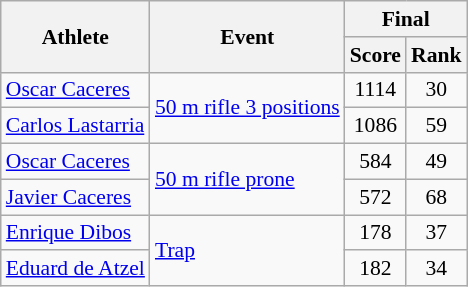<table class="wikitable" border="1" style="font-size:90%">
<tr>
<th rowspan=2>Athlete</th>
<th rowspan=2>Event</th>
<th colspan=2>Final</th>
</tr>
<tr>
<th>Score</th>
<th>Rank</th>
</tr>
<tr>
<td><a href='#'>Oscar Caceres</a></td>
<td rowspan=2><a href='#'>50 m rifle 3 positions</a></td>
<td align=center>1114</td>
<td align=center>30</td>
</tr>
<tr>
<td><a href='#'>Carlos Lastarria</a></td>
<td align=center>1086</td>
<td align=center>59</td>
</tr>
<tr>
<td><a href='#'>Oscar Caceres</a></td>
<td rowspan=2><a href='#'>50 m rifle prone</a></td>
<td align=center>584</td>
<td align=center>49</td>
</tr>
<tr>
<td><a href='#'>Javier Caceres</a></td>
<td align=center>572</td>
<td align=center>68</td>
</tr>
<tr>
<td><a href='#'>Enrique Dibos</a></td>
<td rowspan=2><a href='#'>Trap</a></td>
<td align=center>178</td>
<td align=center>37</td>
</tr>
<tr>
<td><a href='#'>Eduard de Atzel</a></td>
<td align=center>182</td>
<td align=center>34</td>
</tr>
</table>
